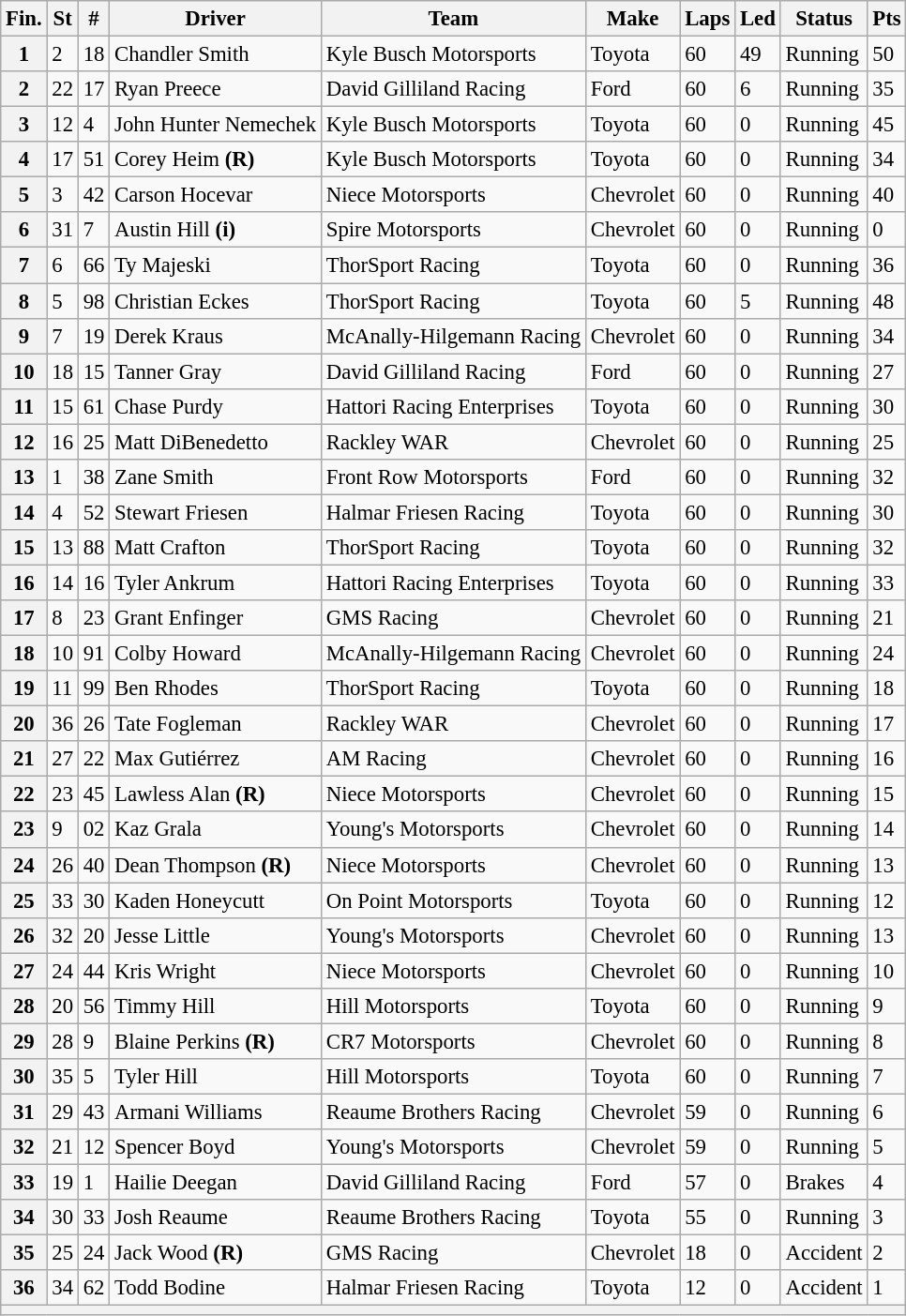<table class="wikitable" style="font-size:95%">
<tr>
<th>Fin.</th>
<th>St</th>
<th>#</th>
<th>Driver</th>
<th>Team</th>
<th>Make</th>
<th>Laps</th>
<th>Led</th>
<th>Status</th>
<th>Pts</th>
</tr>
<tr>
<th>1</th>
<td>2</td>
<td>18</td>
<td>Chandler Smith</td>
<td>Kyle Busch Motorsports</td>
<td>Toyota</td>
<td>60</td>
<td>49</td>
<td>Running</td>
<td>50</td>
</tr>
<tr>
<th>2</th>
<td>22</td>
<td>17</td>
<td>Ryan Preece</td>
<td>David Gilliland Racing</td>
<td>Ford</td>
<td>60</td>
<td>6</td>
<td>Running</td>
<td>35</td>
</tr>
<tr>
<th>3</th>
<td>12</td>
<td>4</td>
<td>John Hunter Nemechek</td>
<td>Kyle Busch Motorsports</td>
<td>Toyota</td>
<td>60</td>
<td>0</td>
<td>Running</td>
<td>45</td>
</tr>
<tr>
<th>4</th>
<td>17</td>
<td>51</td>
<td>Corey Heim <strong>(R)</strong></td>
<td>Kyle Busch Motorsports</td>
<td>Toyota</td>
<td>60</td>
<td>0</td>
<td>Running</td>
<td>34</td>
</tr>
<tr>
<th>5</th>
<td>3</td>
<td>42</td>
<td>Carson Hocevar</td>
<td>Niece Motorsports</td>
<td>Chevrolet</td>
<td>60</td>
<td>0</td>
<td>Running</td>
<td>40</td>
</tr>
<tr>
<th>6</th>
<td>31</td>
<td>7</td>
<td>Austin Hill <strong>(i)</strong></td>
<td>Spire Motorsports</td>
<td>Chevrolet</td>
<td>60</td>
<td>0</td>
<td>Running</td>
<td>0</td>
</tr>
<tr>
<th>7</th>
<td>6</td>
<td>66</td>
<td>Ty Majeski</td>
<td>ThorSport Racing</td>
<td>Toyota</td>
<td>60</td>
<td>0</td>
<td>Running</td>
<td>36</td>
</tr>
<tr>
<th>8</th>
<td>5</td>
<td>98</td>
<td>Christian Eckes</td>
<td>ThorSport Racing</td>
<td>Toyota</td>
<td>60</td>
<td>5</td>
<td>Running</td>
<td>48</td>
</tr>
<tr>
<th>9</th>
<td>7</td>
<td>19</td>
<td>Derek Kraus</td>
<td>McAnally-Hilgemann Racing</td>
<td>Chevrolet</td>
<td>60</td>
<td>0</td>
<td>Running</td>
<td>34</td>
</tr>
<tr>
<th>10</th>
<td>18</td>
<td>15</td>
<td>Tanner Gray</td>
<td>David Gilliland Racing</td>
<td>Ford</td>
<td>60</td>
<td>0</td>
<td>Running</td>
<td>27</td>
</tr>
<tr>
<th>11</th>
<td>15</td>
<td>61</td>
<td>Chase Purdy</td>
<td>Hattori Racing Enterprises</td>
<td>Toyota</td>
<td>60</td>
<td>0</td>
<td>Running</td>
<td>30</td>
</tr>
<tr>
<th>12</th>
<td>16</td>
<td>25</td>
<td>Matt DiBenedetto</td>
<td>Rackley WAR</td>
<td>Chevrolet</td>
<td>60</td>
<td>0</td>
<td>Running</td>
<td>25</td>
</tr>
<tr>
<th>13</th>
<td>1</td>
<td>38</td>
<td>Zane Smith</td>
<td>Front Row Motorsports</td>
<td>Ford</td>
<td>60</td>
<td>0</td>
<td>Running</td>
<td>32</td>
</tr>
<tr>
<th>14</th>
<td>4</td>
<td>52</td>
<td>Stewart Friesen</td>
<td>Halmar Friesen Racing</td>
<td>Toyota</td>
<td>60</td>
<td>0</td>
<td>Running</td>
<td>30</td>
</tr>
<tr>
<th>15</th>
<td>13</td>
<td>88</td>
<td>Matt Crafton</td>
<td>ThorSport Racing</td>
<td>Toyota</td>
<td>60</td>
<td>0</td>
<td>Running</td>
<td>32</td>
</tr>
<tr>
<th>16</th>
<td>14</td>
<td>16</td>
<td>Tyler Ankrum</td>
<td>Hattori Racing Enterprises</td>
<td>Toyota</td>
<td>60</td>
<td>0</td>
<td>Running</td>
<td>33</td>
</tr>
<tr>
<th>17</th>
<td>8</td>
<td>23</td>
<td>Grant Enfinger</td>
<td>GMS Racing</td>
<td>Chevrolet</td>
<td>60</td>
<td>0</td>
<td>Running</td>
<td>21</td>
</tr>
<tr>
<th>18</th>
<td>10</td>
<td>91</td>
<td>Colby Howard</td>
<td>McAnally-Hilgemann Racing</td>
<td>Chevrolet</td>
<td>60</td>
<td>0</td>
<td>Running</td>
<td>24</td>
</tr>
<tr>
<th>19</th>
<td>11</td>
<td>99</td>
<td>Ben Rhodes</td>
<td>ThorSport Racing</td>
<td>Toyota</td>
<td>60</td>
<td>0</td>
<td>Running</td>
<td>18</td>
</tr>
<tr>
<th>20</th>
<td>36</td>
<td>26</td>
<td>Tate Fogleman</td>
<td>Rackley WAR</td>
<td>Chevrolet</td>
<td>60</td>
<td>0</td>
<td>Running</td>
<td>17</td>
</tr>
<tr>
<th>21</th>
<td>27</td>
<td>22</td>
<td>Max Gutiérrez</td>
<td>AM Racing</td>
<td>Chevrolet</td>
<td>60</td>
<td>0</td>
<td>Running</td>
<td>16</td>
</tr>
<tr>
<th>22</th>
<td>23</td>
<td>45</td>
<td>Lawless Alan <strong>(R)</strong></td>
<td>Niece Motorsports</td>
<td>Chevrolet</td>
<td>60</td>
<td>0</td>
<td>Running</td>
<td>15</td>
</tr>
<tr>
<th>23</th>
<td>9</td>
<td>02</td>
<td>Kaz Grala</td>
<td>Young's Motorsports</td>
<td>Chevrolet</td>
<td>60</td>
<td>0</td>
<td>Running</td>
<td>14</td>
</tr>
<tr>
<th>24</th>
<td>26</td>
<td>40</td>
<td>Dean Thompson <strong>(R)</strong></td>
<td>Niece Motorsports</td>
<td>Chevrolet</td>
<td>60</td>
<td>0</td>
<td>Running</td>
<td>13</td>
</tr>
<tr>
<th>25</th>
<td>33</td>
<td>30</td>
<td>Kaden Honeycutt</td>
<td>On Point Motorsports</td>
<td>Toyota</td>
<td>60</td>
<td>0</td>
<td>Running</td>
<td>12</td>
</tr>
<tr>
<th>26</th>
<td>32</td>
<td>20</td>
<td>Jesse Little</td>
<td>Young's Motorsports</td>
<td>Chevrolet</td>
<td>60</td>
<td>0</td>
<td>Running</td>
<td>13</td>
</tr>
<tr>
<th>27</th>
<td>24</td>
<td>44</td>
<td>Kris Wright</td>
<td>Niece Motorsports</td>
<td>Chevrolet</td>
<td>60</td>
<td>0</td>
<td>Running</td>
<td>10</td>
</tr>
<tr>
<th>28</th>
<td>20</td>
<td>56</td>
<td>Timmy Hill</td>
<td>Hill Motorsports</td>
<td>Toyota</td>
<td>60</td>
<td>0</td>
<td>Running</td>
<td>9</td>
</tr>
<tr>
<th>29</th>
<td>28</td>
<td>9</td>
<td>Blaine Perkins <strong>(R)</strong></td>
<td>CR7 Motorsports</td>
<td>Chevrolet</td>
<td>60</td>
<td>0</td>
<td>Running</td>
<td>8</td>
</tr>
<tr>
<th>30</th>
<td>35</td>
<td>5</td>
<td>Tyler Hill</td>
<td>Hill Motorsports</td>
<td>Toyota</td>
<td>60</td>
<td>0</td>
<td>Running</td>
<td>7</td>
</tr>
<tr>
<th>31</th>
<td>29</td>
<td>43</td>
<td>Armani Williams</td>
<td>Reaume Brothers Racing</td>
<td>Chevrolet</td>
<td>59</td>
<td>0</td>
<td>Running</td>
<td>6</td>
</tr>
<tr>
<th>32</th>
<td>21</td>
<td>12</td>
<td>Spencer Boyd</td>
<td>Young's Motorsports</td>
<td>Chevrolet</td>
<td>59</td>
<td>0</td>
<td>Running</td>
<td>5</td>
</tr>
<tr>
<th>33</th>
<td>19</td>
<td>1</td>
<td>Hailie Deegan</td>
<td>David Gilliland Racing</td>
<td>Ford</td>
<td>57</td>
<td>0</td>
<td>Brakes</td>
<td>4</td>
</tr>
<tr>
<th>34</th>
<td>30</td>
<td>33</td>
<td>Josh Reaume</td>
<td>Reaume Brothers Racing</td>
<td>Toyota</td>
<td>55</td>
<td>0</td>
<td>Running</td>
<td>3</td>
</tr>
<tr>
<th>35</th>
<td>25</td>
<td>24</td>
<td>Jack Wood <strong>(R)</strong></td>
<td>GMS Racing</td>
<td>Chevrolet</td>
<td>18</td>
<td>0</td>
<td>Accident</td>
<td>2</td>
</tr>
<tr>
<th>36</th>
<td>34</td>
<td>62</td>
<td>Todd Bodine</td>
<td>Halmar Friesen Racing</td>
<td>Toyota</td>
<td>12</td>
<td>0</td>
<td>Accident</td>
<td>1</td>
</tr>
<tr>
<th colspan="10"></th>
</tr>
</table>
